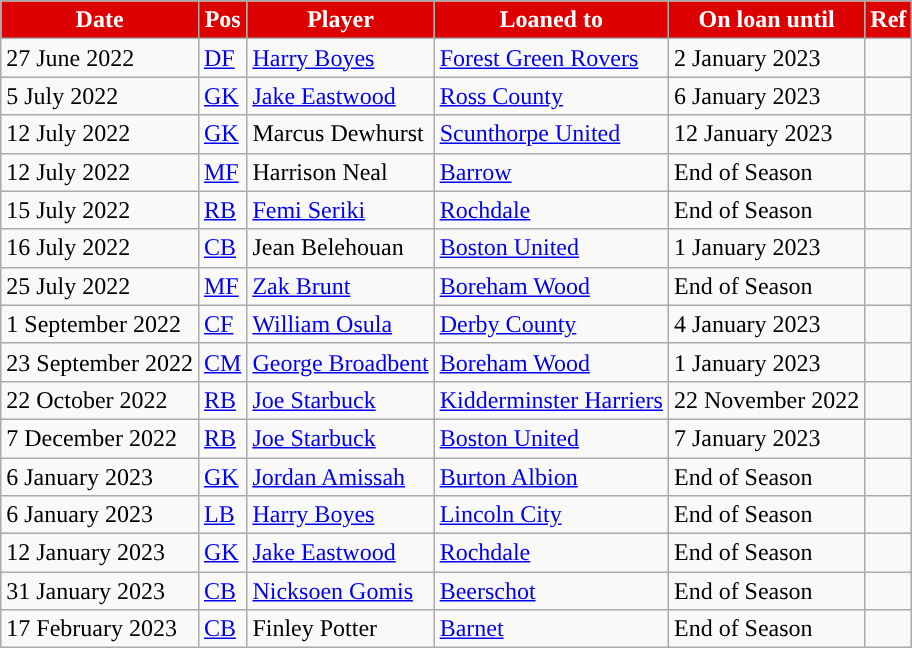<table class="wikitable plainrowheaders sortable">
<tr>
<th style="background:#DD0000; color:#FFFFFF; ">Date</th>
<th style="background:#DD0000; color:#FFFFFF; ">Pos</th>
<th style="background:#DD0000; color:#FFFFFF; ">Player</th>
<th style="background:#DD0000; color:#FFFFFF; ">Loaned to</th>
<th style="background:#DD0000; color:#FFFFFF; ">On loan until</th>
<th style="background:#DD0000; color:#FFFFFF; ">Ref</th>
</tr>
<tr>
<td>27 June 2022</td>
<td><a href='#'>DF</a></td>
<td> <a href='#'>Harry Boyes</a></td>
<td> <a href='#'>Forest Green Rovers</a></td>
<td>2 January 2023</td>
<td></td>
</tr>
<tr>
<td>5 July 2022</td>
<td><a href='#'>GK</a></td>
<td> <a href='#'>Jake Eastwood</a></td>
<td> <a href='#'>Ross County</a></td>
<td>6 January 2023</td>
<td></td>
</tr>
<tr>
<td>12 July 2022</td>
<td><a href='#'>GK</a></td>
<td> Marcus Dewhurst</td>
<td> <a href='#'>Scunthorpe United</a></td>
<td>12 January 2023</td>
<td></td>
</tr>
<tr>
<td>12 July 2022</td>
<td><a href='#'>MF</a></td>
<td> Harrison Neal</td>
<td> <a href='#'>Barrow</a></td>
<td>End of Season</td>
<td></td>
</tr>
<tr>
<td>15 July 2022</td>
<td><a href='#'>RB</a></td>
<td> <a href='#'>Femi Seriki</a></td>
<td> <a href='#'>Rochdale</a></td>
<td>End of Season</td>
<td></td>
</tr>
<tr>
<td>16 July 2022</td>
<td><a href='#'>CB</a></td>
<td> Jean Belehouan</td>
<td> <a href='#'>Boston United</a></td>
<td>1 January 2023</td>
<td></td>
</tr>
<tr>
<td>25 July 2022</td>
<td><a href='#'>MF</a></td>
<td> <a href='#'>Zak Brunt</a></td>
<td> <a href='#'>Boreham Wood</a></td>
<td>End of Season</td>
<td></td>
</tr>
<tr>
<td>1 September 2022</td>
<td><a href='#'>CF</a></td>
<td> <a href='#'>William Osula</a></td>
<td> <a href='#'>Derby County</a></td>
<td>4 January 2023</td>
<td></td>
</tr>
<tr>
<td>23 September 2022</td>
<td><a href='#'>CM</a></td>
<td> <a href='#'>George Broadbent</a></td>
<td> <a href='#'>Boreham Wood</a></td>
<td>1 January 2023</td>
<td></td>
</tr>
<tr>
<td>22 October 2022</td>
<td><a href='#'>RB</a></td>
<td> <a href='#'>Joe Starbuck</a></td>
<td> <a href='#'>Kidderminster Harriers</a></td>
<td>22 November 2022</td>
<td></td>
</tr>
<tr>
<td>7 December 2022</td>
<td><a href='#'>RB</a></td>
<td> <a href='#'>Joe Starbuck</a></td>
<td> <a href='#'>Boston United</a></td>
<td>7 January 2023</td>
<td></td>
</tr>
<tr>
<td>6 January 2023</td>
<td><a href='#'>GK</a></td>
<td> <a href='#'>Jordan Amissah</a></td>
<td> <a href='#'>Burton Albion</a></td>
<td>End of Season</td>
<td></td>
</tr>
<tr>
<td>6 January 2023</td>
<td><a href='#'>LB</a></td>
<td> <a href='#'>Harry Boyes</a></td>
<td> <a href='#'>Lincoln City</a></td>
<td>End of Season</td>
<td></td>
</tr>
<tr>
<td>12 January 2023</td>
<td><a href='#'>GK</a></td>
<td> <a href='#'>Jake Eastwood</a></td>
<td> <a href='#'>Rochdale</a></td>
<td>End of Season</td>
<td></td>
</tr>
<tr>
<td>31 January 2023</td>
<td><a href='#'>CB</a></td>
<td> <a href='#'>Nicksoen Gomis</a></td>
<td> <a href='#'>Beerschot</a></td>
<td>End of Season</td>
<td></td>
</tr>
<tr>
<td>17 February 2023</td>
<td><a href='#'>CB</a></td>
<td> Finley Potter</td>
<td> <a href='#'>Barnet</a></td>
<td>End of Season</td>
<td></td>
</tr>
</table>
